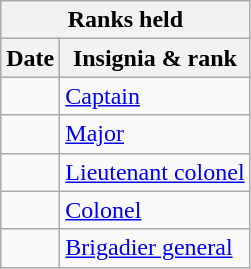<table class="wikitable floatleft sortable">
<tr>
<th colspan=3>Ranks held</th>
</tr>
<tr>
<th>Date</th>
<th>Insignia & rank</th>
</tr>
<tr>
<td></td>
<td data-sort-value=3><a href='#'>Captain</a></td>
</tr>
<tr>
<td></td>
<td data-sort-value=4><a href='#'>Major</a></td>
</tr>
<tr>
<td></td>
<td data-sort-value=5><a href='#'>Lieutenant colonel</a></td>
</tr>
<tr>
<td></td>
<td data-sort-value=6><a href='#'>Colonel</a></td>
</tr>
<tr>
<td></td>
<td data-sort-value=7><a href='#'>Brigadier general</a></td>
</tr>
</table>
